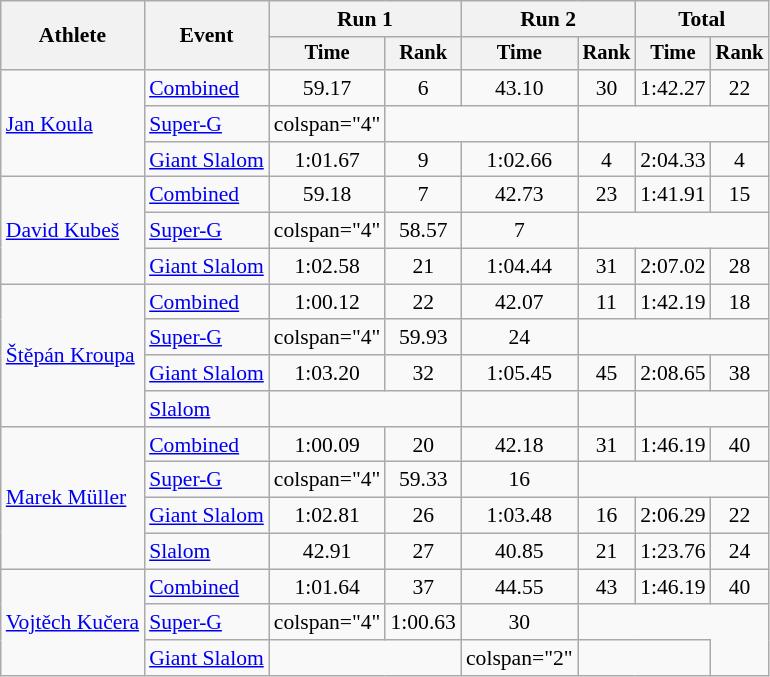<table class="wikitable" style="font-size:90%">
<tr>
<th rowspan=2>Athlete</th>
<th rowspan=2>Event</th>
<th colspan=2>Run 1</th>
<th colspan=2>Run 2</th>
<th colspan=2>Total</th>
</tr>
<tr style="font-size:95%">
<th>Time</th>
<th>Rank</th>
<th>Time</th>
<th>Rank</th>
<th>Time</th>
<th>Rank</th>
</tr>
<tr align=center>
<td rowspan="3" align="left"><a href='#'>Jan Koula</a></td>
<td align="left"><a href='#'>Combined</a></td>
<td>59.17</td>
<td>6</td>
<td>43.10</td>
<td>30</td>
<td>1:42.27</td>
<td>22</td>
</tr>
<tr align=center>
<td align="left"><a href='#'>Super-G</a></td>
<td>colspan="4"</td>
<td colspan="2"></td>
</tr>
<tr align=center>
<td align="left"><a href='#'>Giant Slalom</a></td>
<td>1:01.67</td>
<td>9</td>
<td>1:02.66</td>
<td>4</td>
<td>2:04.33</td>
<td>4</td>
</tr>
<tr align=center>
<td rowspan="3" align="left"><a href='#'>David Kubeš</a></td>
<td align="left"><a href='#'>Combined</a></td>
<td>59.18</td>
<td>7</td>
<td>42.73</td>
<td>23</td>
<td>1:41.91</td>
<td>15</td>
</tr>
<tr align=center>
<td align="left"><a href='#'>Super-G</a></td>
<td>colspan="4"</td>
<td>58.57</td>
<td>7</td>
</tr>
<tr align=center>
<td align="left"><a href='#'>Giant Slalom</a></td>
<td>1:02.58</td>
<td>21</td>
<td>1:04.44</td>
<td>31</td>
<td>2:07.02</td>
<td>28</td>
</tr>
<tr align=center>
<td rowspan="4" align="left"><a href='#'>Štěpán Kroupa</a></td>
<td align="left"><a href='#'>Combined</a></td>
<td>1:00.12</td>
<td>22</td>
<td>42.07</td>
<td>11</td>
<td>1:42.19</td>
<td>18</td>
</tr>
<tr align=center>
<td align="left"><a href='#'>Super-G</a></td>
<td>colspan="4"</td>
<td>59.93</td>
<td>24</td>
</tr>
<tr align=center>
<td align="left"><a href='#'>Giant Slalom</a></td>
<td>1:03.20</td>
<td>32</td>
<td>1:05.45</td>
<td>45</td>
<td>2:08.65</td>
<td>38</td>
</tr>
<tr align=center>
<td align="left"><a href='#'>Slalom</a></td>
<td colspan="2"></td>
<td></td>
<td></td>
<td colspan="2"></td>
</tr>
<tr align=center>
<td rowspan="4" align="left"><a href='#'>Marek Müller</a></td>
<td align="left"><a href='#'>Combined</a></td>
<td>1:00.09</td>
<td>20</td>
<td>42.18</td>
<td>31</td>
<td>1:46.19</td>
<td>40</td>
</tr>
<tr align=center>
<td align="left"><a href='#'>Super-G</a></td>
<td>colspan="4"</td>
<td>59.33</td>
<td>16</td>
</tr>
<tr align=center>
<td align="left"><a href='#'>Giant Slalom</a></td>
<td>1:02.81</td>
<td>26</td>
<td>1:03.48</td>
<td>16</td>
<td>2:06.29</td>
<td>22</td>
</tr>
<tr align=center>
<td align="left"><a href='#'>Slalom</a></td>
<td>42.91</td>
<td>27</td>
<td>40.85</td>
<td>21</td>
<td>1:23.76</td>
<td>24</td>
</tr>
<tr align=center>
<td rowspan="3" align="left"><a href='#'>Vojtěch Kučera</a></td>
<td align="left"><a href='#'>Combined</a></td>
<td>1:01.64</td>
<td>37</td>
<td>44.55</td>
<td>43</td>
<td>1:46.19</td>
<td>40</td>
</tr>
<tr align=center>
<td align="left"><a href='#'>Super-G</a></td>
<td>colspan="4"</td>
<td>1:00.63</td>
<td>30</td>
</tr>
<tr align=center>
<td align="left"><a href='#'>Giant Slalom</a></td>
<td colspan="2"></td>
<td>colspan="2"</td>
<td colspan="2"></td>
</tr>
</table>
